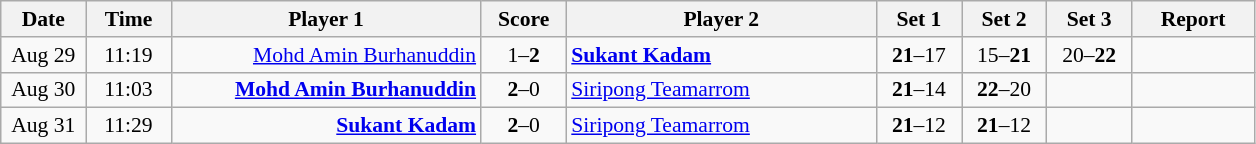<table class="nowrap wikitable" style="font-size:90%; text-align:center">
<tr>
<th width="50">Date</th>
<th width="50">Time</th>
<th width="200">Player 1</th>
<th width="50">Score</th>
<th width="200">Player 2</th>
<th width="50">Set 1</th>
<th width="50">Set 2</th>
<th width="50">Set 3</th>
<th width="75">Report</th>
</tr>
<tr>
<td>Aug 29</td>
<td>11:19</td>
<td align="right"><a href='#'>Mohd Amin Burhanuddin</a> </td>
<td>1–<strong>2</strong></td>
<td align="left"> <strong><a href='#'>Sukant Kadam</a></strong></td>
<td><strong>21</strong>–17</td>
<td>15–<strong>21</strong></td>
<td>20–<strong>22</strong></td>
<td></td>
</tr>
<tr>
<td>Aug 30</td>
<td>11:03</td>
<td align="right"><strong><a href='#'>Mohd Amin Burhanuddin</a></strong> </td>
<td><strong>2</strong>–0</td>
<td align="left"> <a href='#'>Siripong Teamarrom</a></td>
<td><strong>21</strong>–14</td>
<td><strong>22</strong>–20</td>
<td></td>
<td></td>
</tr>
<tr>
<td>Aug 31</td>
<td>11:29</td>
<td align="right"><strong><a href='#'>Sukant Kadam</a></strong> </td>
<td><strong>2</strong>–0</td>
<td align="left"> <a href='#'>Siripong Teamarrom</a></td>
<td><strong>21</strong>–12</td>
<td><strong>21</strong>–12</td>
<td></td>
<td></td>
</tr>
</table>
